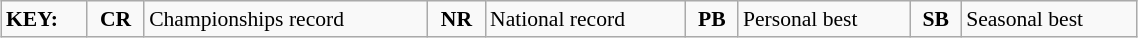<table class="wikitable" style="margin:0.5em auto; font-size:90%;position:relative;" width=60%>
<tr>
<td><strong>KEY:</strong></td>
<td align=center><strong>CR</strong></td>
<td>Championships record</td>
<td align=center><strong>NR</strong></td>
<td>National record</td>
<td align=center><strong>PB</strong></td>
<td>Personal best</td>
<td align=center><strong>SB</strong></td>
<td>Seasonal best</td>
</tr>
</table>
